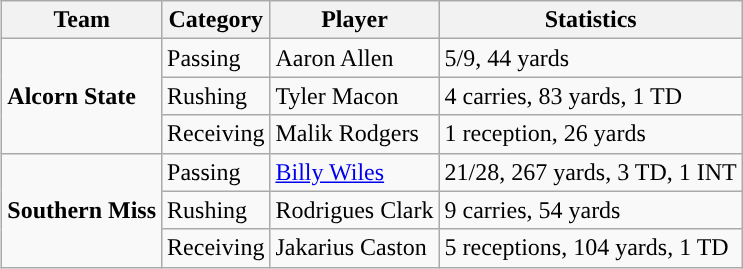<table class="wikitable" style="float: right;">
<tr>
<th>Team</th>
<th>Category</th>
<th>Player</th>
<th>Statistics</th>
</tr>
<tr>
<td rowspan=3><strong>Alcorn State</strong></td>
<td>Passing</td>
<td>Aaron Allen</td>
<td>5/9, 44 yards</td>
</tr>
<tr>
<td>Rushing</td>
<td>Tyler Macon</td>
<td>4 carries, 83 yards, 1 TD</td>
</tr>
<tr>
<td>Receiving</td>
<td>Malik Rodgers</td>
<td>1 reception, 26 yards</td>
</tr>
<tr>
<td rowspan=3><strong>Southern Miss</strong></td>
<td>Passing</td>
<td><a href='#'>Billy Wiles</a></td>
<td>21/28, 267 yards, 3 TD, 1 INT</td>
</tr>
<tr>
<td>Rushing</td>
<td>Rodrigues Clark</td>
<td>9 carries, 54 yards</td>
</tr>
<tr>
<td>Receiving</td>
<td>Jakarius Caston</td>
<td>5 receptions, 104 yards, 1 TD</td>
</tr>
</table>
